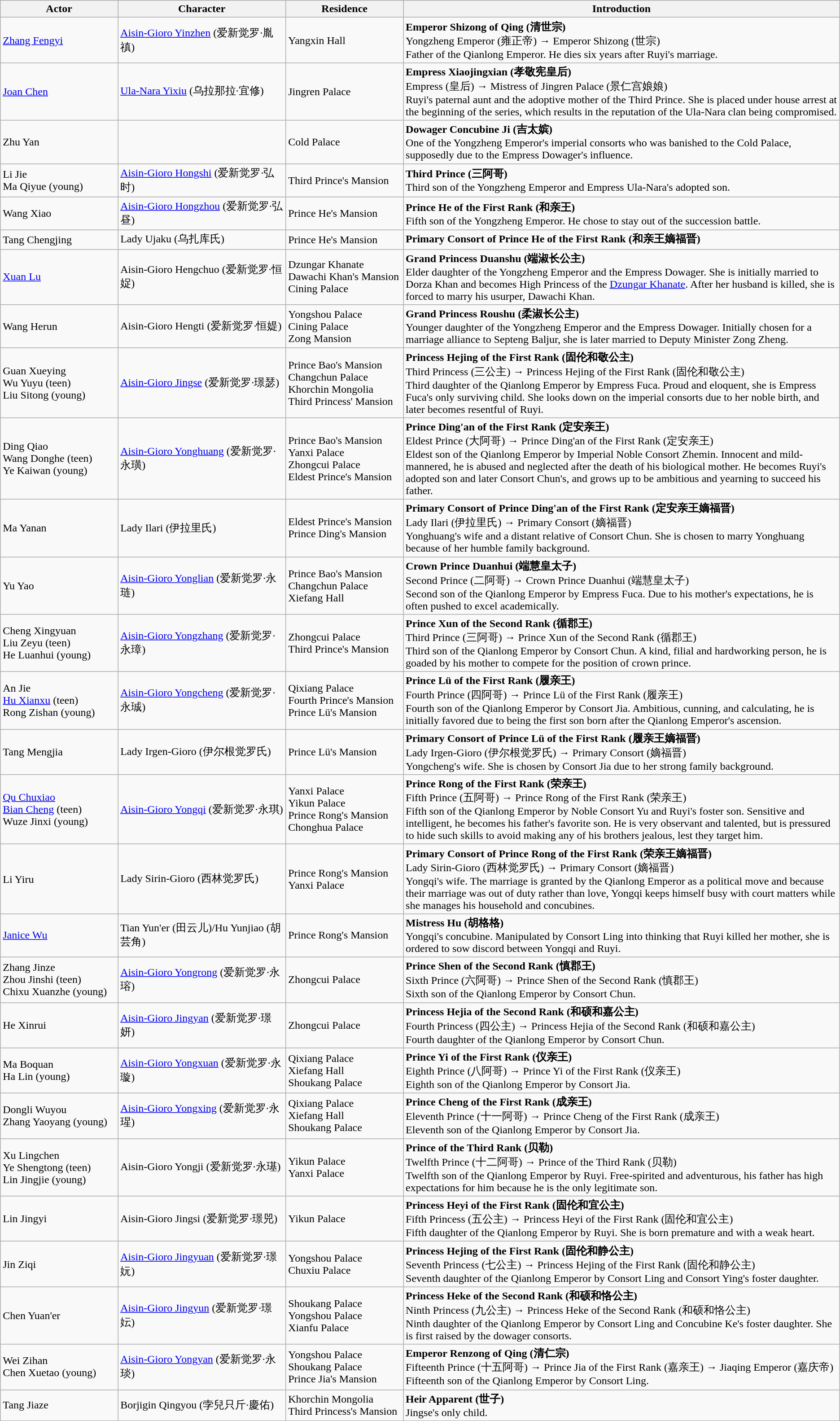<table class="wikitable">
<tr>
<th style="width:14%">Actor</th>
<th style="width:20%">Character</th>
<th style="width:14%">Residence</th>
<th>Introduction</th>
</tr>
<tr>
<td><a href='#'>Zhang Fengyi</a></td>
<td><a href='#'>Aisin-Gioro Yinzhen</a> (爱新觉罗·胤禛)</td>
<td>Yangxin Hall</td>
<td><strong>Emperor Shizong of Qing (清世宗)</strong><br>Yongzheng Emperor (雍正帝) → Emperor Shizong (世宗)<br>Father of the Qianlong Emperor. He dies six years after Ruyi's marriage.</td>
</tr>
<tr>
<td><a href='#'>Joan Chen</a></td>
<td><a href='#'>Ula-Nara Yixiu</a> (乌拉那拉·宜修)</td>
<td>Jingren Palace</td>
<td><strong>Empress Xiaojingxian (孝敬宪皇后)</strong><br>Empress (皇后) → Mistress of Jingren Palace (景仁宫娘娘)<br>Ruyi's paternal aunt and the adoptive mother of the Third Prince. She is placed under house arrest at the beginning of the series, which results in the reputation of the Ula-Nara clan being compromised.</td>
</tr>
<tr>
<td>Zhu Yan</td>
<td></td>
<td>Cold Palace</td>
<td><strong>Dowager Concubine Ji (吉太嫔)</strong><br>One of the Yongzheng Emperor's imperial consorts who was banished to the Cold Palace, supposedly due to the Empress Dowager's influence.</td>
</tr>
<tr>
<td>Li Jie<br>Ma Qiyue (young)</td>
<td><a href='#'>Aisin-Gioro Hongshi</a> (爱新觉罗·弘时)</td>
<td>Third Prince's Mansion</td>
<td><strong>Third Prince (三阿哥)</strong><br>Third son of the Yongzheng Emperor and Empress Ula-Nara's adopted son.</td>
</tr>
<tr>
<td>Wang Xiao</td>
<td><a href='#'>Aisin-Gioro Hongzhou</a> (爱新觉罗·弘昼)</td>
<td>Prince He's Mansion</td>
<td><strong>Prince He of the First Rank (和亲王)</strong><br>Fifth son of the Yongzheng Emperor. He chose to stay out of the succession battle.</td>
</tr>
<tr>
<td>Tang Chengjing</td>
<td>Lady Ujaku (乌扎库氏)</td>
<td>Prince He's Mansion</td>
<td><strong>Primary Consort of Prince He of the First Rank (和亲王嫡福晋)</strong></td>
</tr>
<tr>
<td><a href='#'>Xuan Lu</a></td>
<td>Aisin-Gioro Hengchuo (爱新觉罗·恒娖)</td>
<td>Dzungar Khanate<br>Dawachi Khan's Mansion<br>Cining Palace</td>
<td><strong>Grand Princess Duanshu (端淑长公主)</strong><br>Elder daughter of the Yongzheng Emperor and the Empress Dowager. She is initially married to Dorza Khan and becomes High Princess of the <a href='#'>Dzungar Khanate</a>. After her husband is killed, she is forced to marry his usurper, Dawachi Khan.</td>
</tr>
<tr>
<td>Wang Herun</td>
<td>Aisin-Gioro Hengti (爱新觉罗·恒媞)</td>
<td>Yongshou Palace<br>Cining Palace<br>Zong Mansion</td>
<td><strong>Grand Princess Roushu (柔淑长公主)</strong><br>Younger daughter of the Yongzheng Emperor and the Empress Dowager. Initially chosen for a marriage alliance to Septeng Baljur, she is later married to Deputy Minister Zong Zheng.</td>
</tr>
<tr>
<td>Guan Xueying<br>Wu Yuyu (teen)<br>Liu Sitong (young)</td>
<td><a href='#'>Aisin-Gioro Jingse</a> (爱新觉罗·璟瑟)</td>
<td>Prince Bao's Mansion<br>Changchun Palace<br>Khorchin Mongolia<br>Third Princess' Mansion</td>
<td><strong>Princess Hejing of the First Rank (固伦和敬公主)</strong><br>Third Princess (三公主) → Princess Hejing of the First Rank (固伦和敬公主)<br>Third daughter of the Qianlong Emperor by Empress Fuca. Proud and eloquent, she is Empress Fuca's only surviving child. She looks down on the imperial consorts due to her noble birth, and later becomes resentful of Ruyi.</td>
</tr>
<tr>
<td>Ding Qiao<br>Wang Donghe (teen)<br>Ye Kaiwan (young)</td>
<td><a href='#'>Aisin-Gioro Yonghuang</a> (爱新觉罗·永璜)</td>
<td>Prince Bao's Mansion<br>Yanxi Palace<br>Zhongcui Palace<br>Eldest Prince's Mansion</td>
<td><strong>Prince Ding'an of the First Rank (定安亲王)</strong><br>Eldest Prince (大阿哥) → Prince Ding'an of the First Rank (定安亲王)<br>Eldest son of the Qianlong Emperor by Imperial Noble Consort Zhemin. Innocent and mild-mannered, he is abused and neglected after the death of his biological mother. He becomes Ruyi's adopted son and later Consort Chun's, and grows up to be ambitious and yearning to succeed his father.</td>
</tr>
<tr>
<td>Ma Yanan</td>
<td>Lady Ilari (伊拉里氏)</td>
<td>Eldest Prince's Mansion<br>Prince Ding's Mansion</td>
<td><strong>Primary Consort of Prince Ding'an of the First Rank (定安亲王嫡福晋)</strong><br>Lady Ilari (伊拉里氏) → Primary Consort (嫡福晋)<br>Yonghuang's wife and a distant relative of Consort Chun. She is chosen to marry Yonghuang because of her humble family background.</td>
</tr>
<tr>
<td>Yu Yao</td>
<td><a href='#'>Aisin-Gioro Yonglian</a> (爱新觉罗·永琏)</td>
<td>Prince Bao's Mansion<br>Changchun Palace<br>Xiefang Hall</td>
<td><strong>Crown Prince Duanhui (端慧皇太子)</strong><br>Second Prince (二阿哥) → Crown Prince Duanhui (端慧皇太子)<br>Second son of the Qianlong Emperor by Empress Fuca. Due to his mother's expectations, he is often pushed to excel academically.</td>
</tr>
<tr>
<td>Cheng Xingyuan<br>Liu Zeyu (teen)<br>He Luanhui (young)</td>
<td><a href='#'>Aisin-Gioro Yongzhang</a> (爱新觉罗·永璋)</td>
<td>Zhongcui Palace<br>Third Prince's Mansion</td>
<td><strong>Prince Xun of the Second Rank (循郡王)</strong><br>Third Prince (三阿哥) → Prince Xun of the Second Rank (循郡王)<br>Third son of the Qianlong Emperor by Consort Chun. A kind, filial and hardworking person, he is goaded by his mother to compete for the position of crown prince.</td>
</tr>
<tr>
<td>An Jie<br><a href='#'>Hu Xianxu</a> (teen)<br>Rong Zishan (young)</td>
<td><a href='#'>Aisin-Gioro Yongcheng</a> (爱新觉罗·永珹)</td>
<td>Qixiang Palace<br>Fourth Prince's Mansion<br>Prince Lü's Mansion</td>
<td><strong>Prince Lü of the First Rank (履亲王)</strong><br>Fourth Prince (四阿哥) → Prince Lü of the First Rank (履亲王)<br>Fourth son of the Qianlong Emperor by Consort Jia. Ambitious, cunning, and calculating, he is initially favored due to being the first son born after the Qianlong Emperor's ascension.</td>
</tr>
<tr>
<td>Tang Mengjia</td>
<td>Lady Irgen-Gioro (伊尔根觉罗氏)</td>
<td>Prince Lü's Mansion</td>
<td><strong>Primary Consort of Prince Lü of the First Rank (履亲王嫡福晋)</strong><br>Lady Irgen-Gioro (伊尔根觉罗氏) → Primary Consort (嫡福晋)<br>Yongcheng's wife. She is chosen by Consort Jia due to her strong family background.</td>
</tr>
<tr>
<td><a href='#'>Qu Chuxiao</a><br><a href='#'>Bian Cheng</a> (teen)<br>Wuze Jinxi (young)</td>
<td><a href='#'>Aisin-Gioro Yongqi</a> (爱新觉罗·永琪)</td>
<td>Yanxi Palace<br>Yikun Palace<br>Prince Rong's Mansion<br>Chonghua Palace</td>
<td><strong>Prince Rong of the First Rank (荣亲王)</strong><br>Fifth Prince (五阿哥) → Prince Rong of the First Rank (荣亲王)<br>Fifth son of the Qianlong Emperor by Noble Consort Yu and Ruyi's foster son. Sensitive and intelligent, he becomes his father's favorite son. He is very observant and talented, but is pressured to hide such skills to avoid making any of his brothers jealous, lest they target him.</td>
</tr>
<tr>
<td>Li Yiru</td>
<td>Lady Sirin-Gioro (西林觉罗氏)</td>
<td>Prince Rong's Mansion<br>Yanxi Palace</td>
<td><strong>Primary Consort of Prince Rong of the First Rank (荣亲王嫡福晋)</strong><br>Lady Sirin-Gioro (西林觉罗氏) → Primary Consort (嫡福晋)<br>Yongqi's wife. The marriage is granted by the Qianlong Emperor as a political move and because their marriage was out of duty rather than love, Yongqi keeps himself busy with court matters while she manages his household and concubines.</td>
</tr>
<tr>
<td><a href='#'>Janice Wu</a></td>
<td>Tian Yun'er (田云儿)/Hu Yunjiao (胡芸角)</td>
<td>Prince Rong's Mansion</td>
<td><strong>Mistress Hu (胡格格)</strong><br>Yongqi's concubine. Manipulated by Consort Ling into thinking that Ruyi killed her mother, she is ordered to sow discord between Yongqi and Ruyi.</td>
</tr>
<tr>
<td>Zhang Jinze<br>Zhou Jinshi (teen)<br>Chixu Xuanzhe (young)</td>
<td><a href='#'>Aisin-Gioro Yongrong</a> (爱新觉罗·永瑢)</td>
<td>Zhongcui Palace</td>
<td><strong>Prince Shen of the Second Rank (慎郡王)</strong><br>Sixth Prince (六阿哥) → Prince Shen of the Second Rank (慎郡王)<br>Sixth son of the Qianlong Emperor by Consort Chun.</td>
</tr>
<tr>
<td>He Xinrui</td>
<td><a href='#'>Aisin-Gioro Jingyan</a> (爱新觉罗·璟妍)</td>
<td>Zhongcui Palace</td>
<td><strong>Princess Hejia of the Second Rank (和硕和嘉公主)</strong><br>Fourth Princess (四公主) → Princess Hejia of the Second Rank (和硕和嘉公主)<br>Fourth daughter of the Qianlong Emperor by Consort Chun.</td>
</tr>
<tr>
<td>Ma Boquan<br>Ha Lin (young)</td>
<td><a href='#'>Aisin-Gioro Yongxuan</a> (爱新觉罗·永璇)</td>
<td>Qixiang Palace<br>Xiefang Hall<br>Shoukang Palace</td>
<td><strong>Prince Yi of the First Rank (仪亲王)</strong><br>Eighth Prince (八阿哥) → Prince Yi of the First Rank (仪亲王)<br>Eighth son of the Qianlong Emperor by Consort Jia.</td>
</tr>
<tr>
<td>Dongli Wuyou<br>Zhang Yaoyang (young)</td>
<td><a href='#'>Aisin-Gioro Yongxing</a> (爱新觉罗·永瑆)</td>
<td>Qixiang Palace<br>Xiefang Hall<br>Shoukang Palace</td>
<td><strong>Prince Cheng of the First Rank (成亲王)</strong><br>Eleventh Prince (十一阿哥) → Prince Cheng of the First Rank (成亲王)<br>Eleventh son of the Qianlong Emperor by Consort Jia.</td>
</tr>
<tr>
<td>Xu Lingchen<br>Ye Shengtong (teen)<br>Lin Jingjie (young)</td>
<td>Aisin-Gioro Yongji (爱新觉罗·永璂)</td>
<td>Yikun Palace<br>Yanxi Palace</td>
<td><strong>Prince of the Third Rank (贝勒)</strong><br>Twelfth Prince (十二阿哥) → Prince of the Third Rank (贝勒)<br>Twelfth son of the Qianlong Emperor by Ruyi. Free-spirited and adventurous, his father has high expectations for him because he is the only legitimate son.</td>
</tr>
<tr>
<td>Lin Jingyi</td>
<td>Aisin-Gioro Jingsi (爱新觉罗·璟兕)</td>
<td>Yikun Palace</td>
<td><strong>Princess Heyi of the First Rank (固伦和宜公主)</strong><br>Fifth Princess (五公主) → Princess Heyi of the First Rank (固伦和宜公主)<br>Fifth daughter of the Qianlong Emperor by Ruyi. She is born premature and with a weak heart.</td>
</tr>
<tr>
<td>Jin Ziqi</td>
<td><a href='#'>Aisin-Gioro Jingyuan</a> (爱新觉罗·璟妧)</td>
<td>Yongshou Palace<br>Chuxiu Palace</td>
<td><strong>Princess Hejing of the First Rank (固伦和静公主)</strong><br>Seventh Princess (七公主) → Princess Hejing of the First Rank (固伦和静公主)<br>Seventh daughter of the Qianlong Emperor by Consort Ling and Consort Ying's foster daughter.</td>
</tr>
<tr>
<td>Chen Yuan'er</td>
<td><a href='#'>Aisin-Gioro Jingyun</a> (爱新觉罗·璟妘)</td>
<td>Shoukang Palace<br>Yongshou Palace<br>Xianfu Palace</td>
<td><strong>Princess Heke of the Second Rank (和硕和恪公主)</strong><br>Ninth Princess (九公主) → Princess Heke of the Second Rank (和硕和恪公主)<br>Ninth daughter of the Qianlong Emperor by Consort Ling and Concubine Ke's foster daughter. She is first raised by the dowager consorts.</td>
</tr>
<tr>
<td>Wei Zihan<br>Chen Xuetao (young)</td>
<td><a href='#'>Aisin-Gioro Yongyan</a> (爱新觉罗·永琰)</td>
<td>Yongshou Palace<br>Shoukang Palace<br>Prince Jia's Mansion</td>
<td><strong>Emperor Renzong of Qing (清仁宗)</strong><br>Fifteenth Prince (十五阿哥) → Prince Jia of the First Rank (嘉亲王) → Jiaqing Emperor (嘉庆帝)<br>Fifteenth son of the Qianlong Emperor by Consort Ling.</td>
</tr>
<tr>
<td>Tang Jiaze</td>
<td>Borjigin Qingyou (孛兒只斤·慶佑)</td>
<td>Khorchin Mongolia<br>Third Princess's Mansion</td>
<td><strong>Heir Apparent (世子)</strong><br>Jingse's only child.</td>
</tr>
</table>
